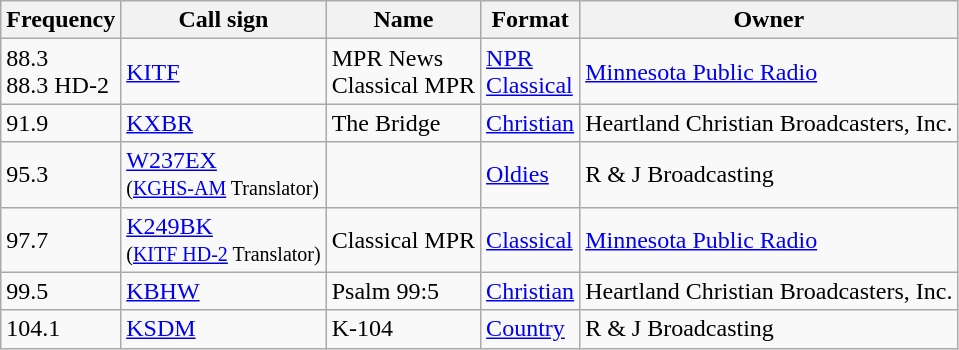<table class="wikitable">
<tr>
<th>Frequency</th>
<th>Call sign</th>
<th>Name</th>
<th>Format</th>
<th>Owner</th>
</tr>
<tr>
<td>88.3<br> 88.3 HD-2</td>
<td><a href='#'>KITF</a></td>
<td>MPR News<br>Classical MPR</td>
<td><a href='#'>NPR</a><br><a href='#'>Classical</a></td>
<td><a href='#'>Minnesota Public Radio</a></td>
</tr>
<tr>
<td>91.9</td>
<td><a href='#'>KXBR</a></td>
<td>The Bridge</td>
<td><a href='#'>Christian</a></td>
<td>Heartland Christian Broadcasters, Inc.</td>
</tr>
<tr>
<td>95.3</td>
<td><a href='#'>W237EX</a><br><small>(<a href='#'>KGHS-AM</a> Translator)</small></td>
<td></td>
<td><a href='#'>Oldies</a></td>
<td>R & J Broadcasting</td>
</tr>
<tr>
<td>97.7</td>
<td><a href='#'>K249BK</a><br><small>(<a href='#'>KITF HD-2</a> Translator)</small></td>
<td>Classical MPR</td>
<td><a href='#'>Classical</a></td>
<td><a href='#'>Minnesota Public Radio</a></td>
</tr>
<tr>
<td>99.5</td>
<td><a href='#'>KBHW</a></td>
<td>Psalm 99:5</td>
<td><a href='#'>Christian</a></td>
<td>Heartland Christian Broadcasters, Inc.</td>
</tr>
<tr>
<td>104.1</td>
<td><a href='#'>KSDM</a></td>
<td>K-104</td>
<td><a href='#'>Country</a></td>
<td>R & J Broadcasting</td>
</tr>
</table>
